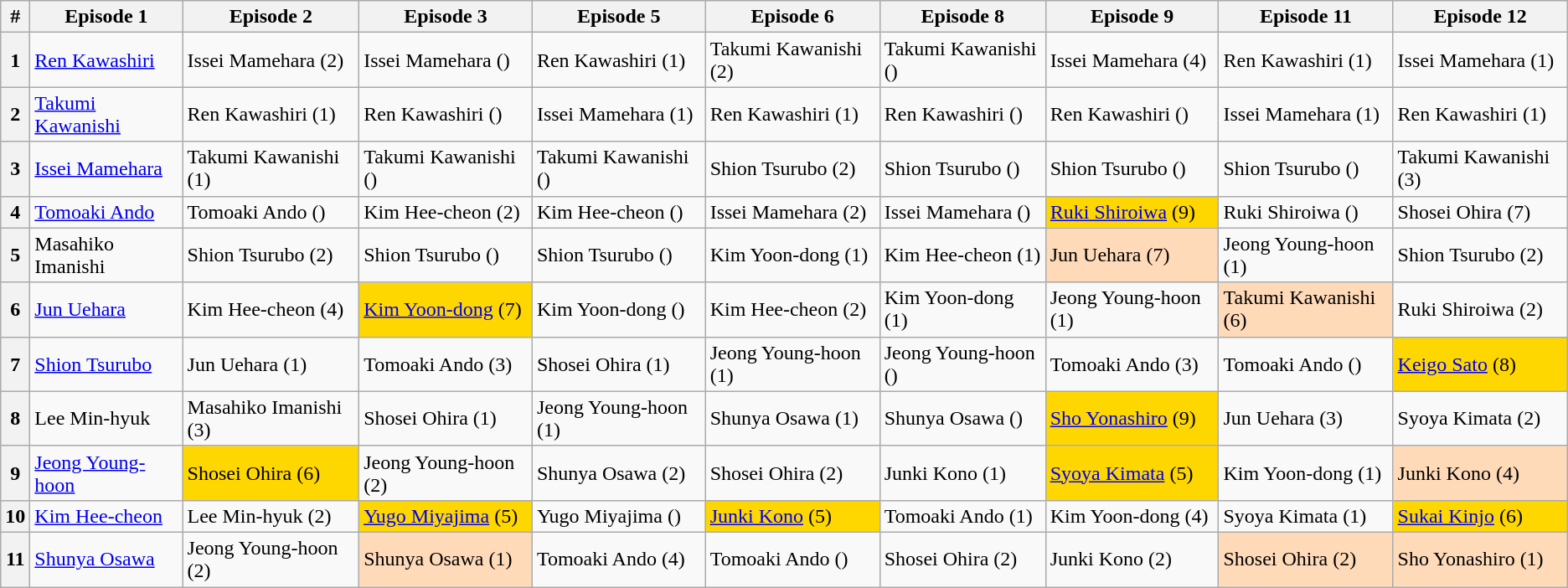<table class="wikitable">
<tr>
<th scope="col">#</th>
<th scope="col">Episode 1</th>
<th scope="col">Episode 2</th>
<th scope="col">Episode 3</th>
<th scope="col">Episode 5</th>
<th scope="col">Episode 6</th>
<th scope="col">Episode 8</th>
<th scope="col">Episode 9</th>
<th scope="col">Episode 11</th>
<th scope="col">Episode 12</th>
</tr>
<tr>
<th scope="row">1</th>
<td><a href='#'>Ren Kawashiri</a></td>
<td>Issei Mamehara (2)</td>
<td>Issei Mamehara ()</td>
<td>Ren Kawashiri (1)</td>
<td>Takumi Kawanishi (2)</td>
<td>Takumi Kawanishi ()</td>
<td>Issei Mamehara (4)</td>
<td>Ren Kawashiri (1)</td>
<td>Issei Mamehara (1)</td>
</tr>
<tr>
<th scope="row">2</th>
<td><a href='#'>Takumi Kawanishi</a></td>
<td>Ren Kawashiri (1)</td>
<td>Ren Kawashiri ()</td>
<td>Issei Mamehara (1)</td>
<td>Ren Kawashiri (1)</td>
<td>Ren Kawashiri ()</td>
<td>Ren Kawashiri ()</td>
<td>Issei Mamehara (1)</td>
<td>Ren Kawashiri (1)</td>
</tr>
<tr>
<th scope="row">3</th>
<td><a href='#'>Issei Mamehara</a></td>
<td>Takumi Kawanishi (1)</td>
<td>Takumi Kawanishi ()</td>
<td>Takumi Kawanishi ()</td>
<td>Shion Tsurubo (2)</td>
<td>Shion Tsurubo ()</td>
<td>Shion Tsurubo ()</td>
<td>Shion Tsurubo ()</td>
<td>Takumi Kawanishi (3)</td>
</tr>
<tr>
<th scope="row">4</th>
<td><a href='#'>Tomoaki Ando</a></td>
<td>Tomoaki Ando ()</td>
<td>Kim Hee-cheon (2)</td>
<td>Kim Hee-cheon ()</td>
<td>Issei Mamehara (2)</td>
<td>Issei Mamehara ()</td>
<td style="background:gold;"><a href='#'>Ruki Shiroiwa</a> (9)</td>
<td>Ruki Shiroiwa ()</td>
<td>Shosei Ohira (7)</td>
</tr>
<tr>
<th scope="row">5</th>
<td>Masahiko Imanishi</td>
<td>Shion Tsurubo (2)</td>
<td>Shion Tsurubo ()</td>
<td>Shion Tsurubo ()</td>
<td>Kim Yoon-dong (1)</td>
<td>Kim Hee-cheon (1)</td>
<td style="background:#FFDAB9;">Jun Uehara (7)</td>
<td>Jeong Young-hoon (1) </td>
<td>Shion Tsurubo (2)</td>
</tr>
<tr>
<th scope="row">6</th>
<td><a href='#'>Jun Uehara</a></td>
<td>Kim Hee-cheon (4)</td>
<td style="background:gold;"><a href='#'>Kim Yoon-dong</a> (7)</td>
<td>Kim Yoon-dong ()</td>
<td>Kim Hee-cheon (2)</td>
<td>Kim Yoon-dong (1)</td>
<td>Jeong Young-hoon (1)</td>
<td style="background:#FFDAB9;">Takumi Kawanishi (6)</td>
<td>Ruki Shiroiwa (2)</td>
</tr>
<tr>
<th scope="row">7</th>
<td><a href='#'>Shion Tsurubo</a></td>
<td>Jun Uehara (1)</td>
<td>Tomoaki Ando (3)</td>
<td>Shosei Ohira (1)</td>
<td>Jeong Young-hoon (1)</td>
<td>Jeong Young-hoon ()</td>
<td>Tomoaki Ando (3)</td>
<td>Tomoaki Ando ()</td>
<td style="background:gold;"><a href='#'>Keigo Sato</a> (8)</td>
</tr>
<tr>
<th scope="row">8</th>
<td>Lee Min-hyuk</td>
<td>Masahiko Imanishi (3)</td>
<td>Shosei Ohira (1)</td>
<td>Jeong Young-hoon (1)</td>
<td>Shunya Osawa (1)</td>
<td>Shunya Osawa ()</td>
<td style="background:gold;"><a href='#'>Sho Yonashiro</a> (9)</td>
<td>Jun Uehara (3)</td>
<td>Syoya Kimata (2)</td>
</tr>
<tr>
<th scope="row">9</th>
<td><a href='#'>Jeong Young-hoon</a></td>
<td style="background:gold;">Shosei Ohira (6)</td>
<td>Jeong Young-hoon (2)</td>
<td>Shunya Osawa (2)</td>
<td>Shosei Ohira (2)</td>
<td>Junki Kono (1)</td>
<td style="background:gold;"><a href='#'>Syoya Kimata</a> (5)</td>
<td>Kim Yoon-dong (1) </td>
<td style="background:#FFDAB9;">Junki Kono (4)</td>
</tr>
<tr>
<th scope="row">10</th>
<td><a href='#'>Kim Hee-cheon</a></td>
<td>Lee Min-hyuk (2)</td>
<td style="background:gold;"><a href='#'>Yugo Miyajima</a> (5)</td>
<td>Yugo Miyajima ()</td>
<td style="background:gold;"><a href='#'>Junki Kono</a> (5)</td>
<td>Tomoaki Ando (1)</td>
<td>Kim Yoon-dong (4)</td>
<td>Syoya Kimata (1)</td>
<td style="background:gold;"><a href='#'>Sukai Kinjo</a> (6)</td>
</tr>
<tr>
<th scope="row">11</th>
<td><a href='#'>Shunya Osawa</a></td>
<td>Jeong Young-hoon (2)</td>
<td style="background:#FFDAB9;">Shunya Osawa (1)</td>
<td>Tomoaki Ando (4)</td>
<td>Tomoaki Ando ()</td>
<td>Shosei Ohira (2)</td>
<td>Junki Kono (2)</td>
<td style="background:#FFDAB9;">Shosei Ohira (2)</td>
<td style="background:#FFDAB9;">Sho Yonashiro (1)</td>
</tr>
</table>
